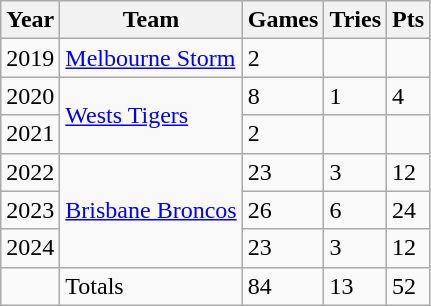<table class="wikitable">
<tr>
<th>Year</th>
<th>Team</th>
<th>Games</th>
<th>Tries</th>
<th>Pts</th>
</tr>
<tr>
<td>2019</td>
<td> <a href='#'>Melbourne Storm</a></td>
<td>2</td>
<td></td>
<td></td>
</tr>
<tr>
<td>2020</td>
<td rowspan="2"> <a href='#'>Wests Tigers</a></td>
<td>8</td>
<td>1</td>
<td>4</td>
</tr>
<tr>
<td>2021</td>
<td>2</td>
<td></td>
<td></td>
</tr>
<tr>
<td>2022</td>
<td rowspan="3"> <a href='#'>Brisbane Broncos</a></td>
<td>23</td>
<td>3</td>
<td>12</td>
</tr>
<tr>
<td>2023</td>
<td>26</td>
<td>6</td>
<td>24</td>
</tr>
<tr>
<td>2024</td>
<td>23</td>
<td>3</td>
<td>12</td>
</tr>
<tr>
<td></td>
<td>Totals</td>
<td>84</td>
<td>13</td>
<td>52</td>
</tr>
</table>
